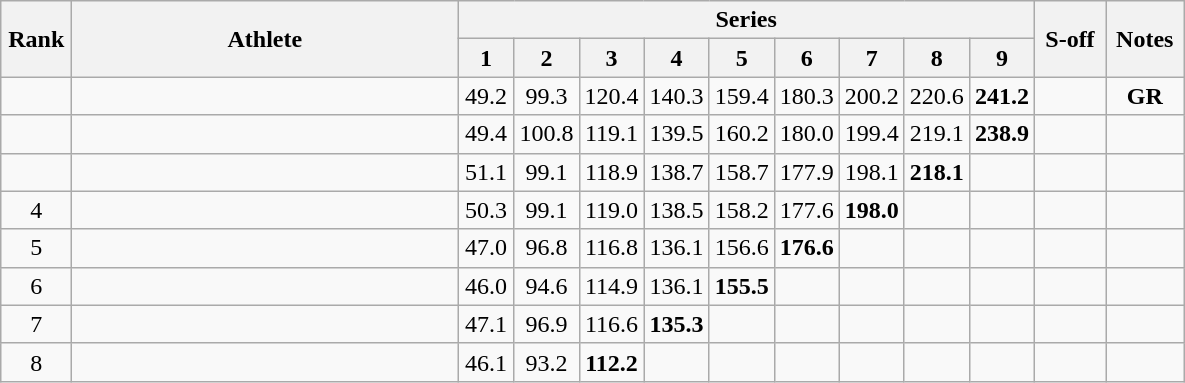<table class="wikitable" style="text-align:center">
<tr>
<th rowspan=2 width=40>Rank</th>
<th rowspan=2 width=250>Athlete</th>
<th colspan=9>Series</th>
<th rowspan=2 width=40>S-off</th>
<th rowspan=2 width=45>Notes</th>
</tr>
<tr>
<th width=30>1</th>
<th width=30>2</th>
<th width=30>3</th>
<th width=30>4</th>
<th width=30>5</th>
<th width=30>6</th>
<th width=30>7</th>
<th width=30>8</th>
<th width=30>9</th>
</tr>
<tr>
<td></td>
<td align=left></td>
<td>49.2</td>
<td>99.3</td>
<td>120.4</td>
<td>140.3</td>
<td>159.4</td>
<td>180.3</td>
<td>200.2</td>
<td>220.6</td>
<td><strong>241.2</strong></td>
<td></td>
<td><strong>GR</strong></td>
</tr>
<tr>
<td></td>
<td align=left></td>
<td>49.4</td>
<td>100.8</td>
<td>119.1</td>
<td>139.5</td>
<td>160.2</td>
<td>180.0</td>
<td>199.4</td>
<td>219.1</td>
<td><strong>238.9</strong></td>
<td></td>
<td></td>
</tr>
<tr>
<td></td>
<td align=left></td>
<td>51.1</td>
<td>99.1</td>
<td>118.9</td>
<td>138.7</td>
<td>158.7</td>
<td>177.9</td>
<td>198.1</td>
<td><strong>218.1</strong></td>
<td></td>
<td></td>
<td></td>
</tr>
<tr>
<td>4</td>
<td align=left></td>
<td>50.3</td>
<td>99.1</td>
<td>119.0</td>
<td>138.5</td>
<td>158.2</td>
<td>177.6</td>
<td><strong>198.0</strong></td>
<td></td>
<td></td>
<td></td>
<td></td>
</tr>
<tr>
<td>5</td>
<td align=left></td>
<td>47.0</td>
<td>96.8</td>
<td>116.8</td>
<td>136.1</td>
<td>156.6</td>
<td><strong>176.6</strong></td>
<td></td>
<td></td>
<td></td>
<td></td>
<td></td>
</tr>
<tr>
<td>6</td>
<td align=left></td>
<td>46.0</td>
<td>94.6</td>
<td>114.9</td>
<td>136.1</td>
<td><strong>155.5</strong></td>
<td></td>
<td></td>
<td></td>
<td></td>
<td></td>
<td></td>
</tr>
<tr>
<td>7</td>
<td align=left></td>
<td>47.1</td>
<td>96.9</td>
<td>116.6</td>
<td><strong>135.3</strong></td>
<td></td>
<td></td>
<td></td>
<td></td>
<td></td>
<td></td>
<td></td>
</tr>
<tr>
<td>8</td>
<td align=left></td>
<td>46.1</td>
<td>93.2</td>
<td><strong>112.2</strong></td>
<td></td>
<td></td>
<td></td>
<td></td>
<td></td>
<td></td>
<td></td>
<td></td>
</tr>
</table>
